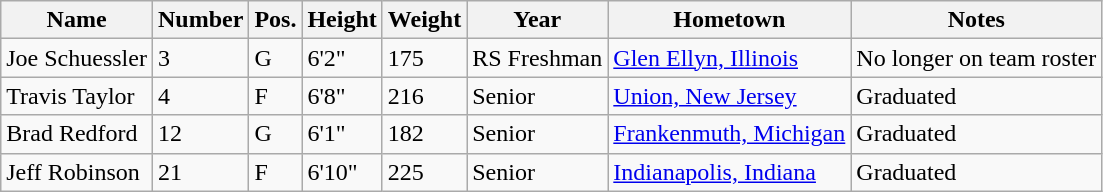<table class="wikitable sortable" border="1">
<tr>
<th>Name</th>
<th>Number</th>
<th>Pos.</th>
<th>Height</th>
<th>Weight</th>
<th>Year</th>
<th>Hometown</th>
<th class="unsortable">Notes</th>
</tr>
<tr>
<td>Joe Schuessler</td>
<td>3</td>
<td>G</td>
<td>6'2"</td>
<td>175</td>
<td>RS Freshman</td>
<td><a href='#'>Glen Ellyn, Illinois</a></td>
<td>No longer on team roster</td>
</tr>
<tr>
<td>Travis Taylor</td>
<td>4</td>
<td>F</td>
<td>6'8"</td>
<td>216</td>
<td>Senior</td>
<td><a href='#'>Union, New Jersey</a></td>
<td>Graduated</td>
</tr>
<tr>
<td>Brad Redford</td>
<td>12</td>
<td>G</td>
<td>6'1"</td>
<td>182</td>
<td>Senior</td>
<td><a href='#'>Frankenmuth, Michigan</a></td>
<td>Graduated</td>
</tr>
<tr>
<td>Jeff Robinson</td>
<td>21</td>
<td>F</td>
<td>6'10"</td>
<td>225</td>
<td>Senior</td>
<td><a href='#'>Indianapolis, Indiana</a></td>
<td>Graduated</td>
</tr>
</table>
